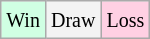<table class="wikitable">
<tr>
<td style="background-color: #d0ffe3;"><small>Win</small></td>
<td style="background-color: #f3f3f3;"><small>Draw</small></td>
<td style="background-color: #ffd0e3;"><small>Loss</small></td>
</tr>
</table>
